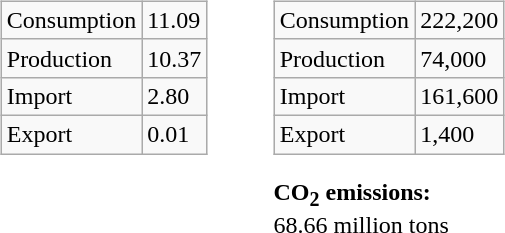<table>
<tr>
<td width=15em>     </td>
<td width=15em>     </td>
<td valign=top><br><table class=wikitable>
<tr>
<td>Consumption</td>
<td>11.09</td>
</tr>
<tr>
<td>Production</td>
<td>10.37</td>
</tr>
<tr>
<td>Import</td>
<td>2.80</td>
</tr>
<tr>
<td>Export</td>
<td>0.01</td>
</tr>
</table>
</td>
<td width=15em>     </td>
<td valign=top><br><table class=wikitable>
<tr>
<td>Consumption</td>
<td>222,200</td>
</tr>
<tr>
<td>Production</td>
<td>74,000</td>
</tr>
<tr>
<td>Import</td>
<td>161,600</td>
</tr>
<tr>
<td>Export</td>
<td>1,400</td>
</tr>
</table>
<strong>CO<sub>2</sub> emissions:</strong><br>68.66 million tons</td>
</tr>
</table>
